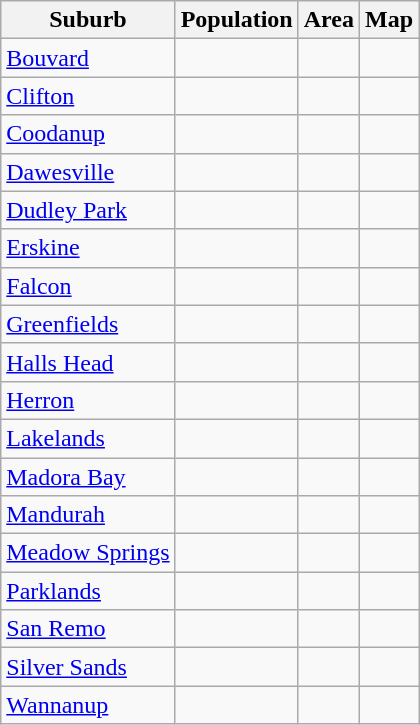<table class="wikitable sortable">
<tr>
<th>Suburb</th>
<th data-sort-type=number>Population</th>
<th data-sort-type=number>Area</th>
<th>Map</th>
</tr>
<tr>
<td><a href='#'>Bouvard</a></td>
<td></td>
<td></td>
<td></td>
</tr>
<tr>
<td><a href='#'>Clifton</a></td>
<td></td>
<td></td>
<td></td>
</tr>
<tr>
<td><a href='#'>Coodanup</a></td>
<td></td>
<td></td>
<td></td>
</tr>
<tr>
<td><a href='#'>Dawesville</a></td>
<td></td>
<td></td>
<td></td>
</tr>
<tr>
<td><a href='#'>Dudley Park</a></td>
<td></td>
<td></td>
<td></td>
</tr>
<tr>
<td><a href='#'>Erskine</a></td>
<td></td>
<td></td>
<td></td>
</tr>
<tr>
<td><a href='#'>Falcon</a></td>
<td></td>
<td></td>
<td></td>
</tr>
<tr>
<td><a href='#'>Greenfields</a></td>
<td></td>
<td></td>
<td></td>
</tr>
<tr>
<td><a href='#'>Halls Head</a></td>
<td></td>
<td></td>
<td></td>
</tr>
<tr>
<td><a href='#'>Herron</a></td>
<td></td>
<td></td>
<td></td>
</tr>
<tr>
<td><a href='#'>Lakelands</a></td>
<td></td>
<td></td>
<td></td>
</tr>
<tr>
<td><a href='#'>Madora Bay</a></td>
<td></td>
<td></td>
<td></td>
</tr>
<tr>
<td><a href='#'>Mandurah</a></td>
<td></td>
<td></td>
<td></td>
</tr>
<tr>
<td><a href='#'>Meadow Springs</a></td>
<td></td>
<td></td>
<td></td>
</tr>
<tr>
<td><a href='#'>Parklands</a></td>
<td></td>
<td></td>
<td></td>
</tr>
<tr>
<td><a href='#'>San Remo</a></td>
<td></td>
<td></td>
<td></td>
</tr>
<tr>
<td><a href='#'>Silver Sands</a></td>
<td></td>
<td></td>
<td></td>
</tr>
<tr>
<td><a href='#'>Wannanup</a></td>
<td></td>
<td></td>
<td></td>
</tr>
</table>
